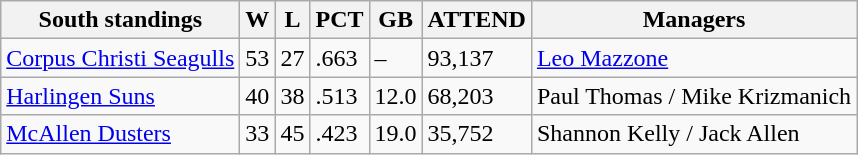<table class="wikitable">
<tr>
<th>South standings</th>
<th>W</th>
<th>L</th>
<th>PCT</th>
<th>GB</th>
<th>ATTEND</th>
<th>Managers</th>
</tr>
<tr>
<td><a href='#'>Corpus Christi Seagulls</a></td>
<td>53</td>
<td>27</td>
<td>.663</td>
<td>–</td>
<td>93,137</td>
<td><a href='#'>Leo Mazzone</a></td>
</tr>
<tr>
<td><a href='#'>Harlingen Suns</a></td>
<td>40</td>
<td>38</td>
<td>.513</td>
<td>12.0</td>
<td>68,203</td>
<td>Paul Thomas / Mike Krizmanich</td>
</tr>
<tr>
<td><a href='#'>McAllen Dusters</a></td>
<td>33</td>
<td>45</td>
<td>.423</td>
<td>19.0</td>
<td>35,752</td>
<td>Shannon Kelly / Jack Allen</td>
</tr>
</table>
